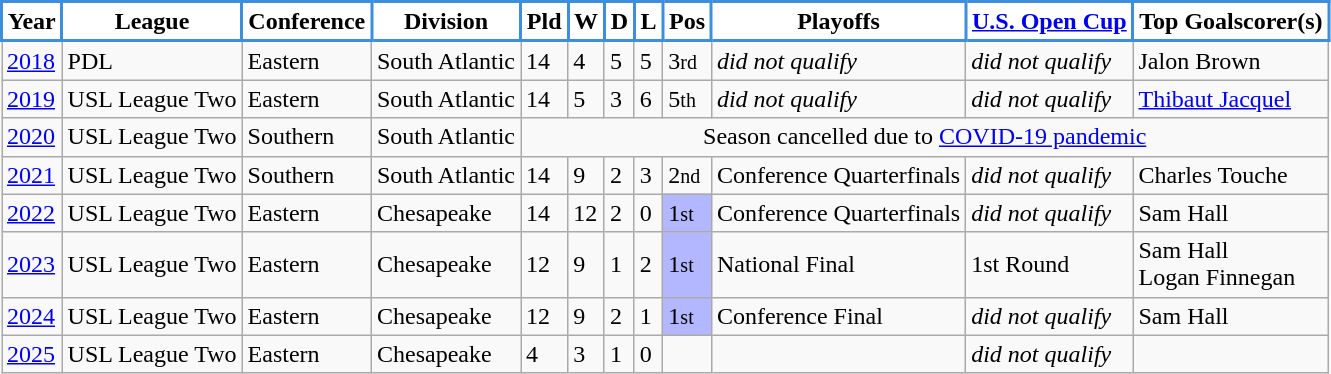<table class="wikitable">
<tr>
<th style="background:#FFFFFF; color:#000000; border:2px solid #3E8EDE;">Year</th>
<th style="background:#FFFFFF; color:#000000; border:2px solid #3E8EDE;">League</th>
<th style="background:#FFFFFF; color:#000000; border:2px solid #3E8EDE;">Conference</th>
<th style="background:#FFFFFF; color:#000000; border:2px solid #3E8EDE;">Division</th>
<th style="background:#FFFFFF; color:#000000; border:2px solid #3E8EDE;">Pld</th>
<th style="background:#FFFFFF; color:#000000; border:2px solid #3E8EDE;">W</th>
<th style="background:#FFFFFF; color:#000000; border:2px solid #3E8EDE;">D</th>
<th style="background:#FFFFFF; color:#000000; border:2px solid #3E8EDE;">L</th>
<th style="background:#FFFFFF; color:#000000; border:2px solid #3E8EDE;">Pos</th>
<th style="background:#FFFFFF; color:#000000; border:2px solid #3E8EDE;">Playoffs</th>
<th style="background:#FFFFFF; color:#000000; border:2px solid #3E8EDE;"><a href='#'>U.S. Open Cup</a></th>
<th style="background:#FFFFFF; color:#000000; border:2px solid #3E8EDE;">Top Goalscorer(s)</th>
</tr>
<tr>
<td><a href='#'>2018</a></td>
<td>PDL</td>
<td>Eastern</td>
<td>South Atlantic</td>
<td>14</td>
<td>4</td>
<td>5</td>
<td>5</td>
<td>3<small>rd</small></td>
<td><em>did not qualify</em></td>
<td><em>did not qualify</em></td>
<td> Jalon Brown</td>
</tr>
<tr>
<td><a href='#'>2019</a></td>
<td>USL League Two</td>
<td>Eastern</td>
<td>South Atlantic</td>
<td>14</td>
<td>5</td>
<td>3</td>
<td>6</td>
<td>5<small>th</small></td>
<td><em>did not qualify</em></td>
<td><em>did not qualify</em></td>
<td> <a href='#'>Thibaut Jacquel</a></td>
</tr>
<tr>
<td><a href='#'>2020</a></td>
<td>USL League Two</td>
<td>Southern</td>
<td>South Atlantic</td>
<td colspan=10 align=center>Season cancelled due to <a href='#'>COVID-19 pandemic</a></td>
</tr>
<tr>
<td><a href='#'>2021</a></td>
<td>USL League Two</td>
<td>Southern</td>
<td>South Atlantic</td>
<td>14</td>
<td>9</td>
<td>2</td>
<td>3</td>
<td>2<small>nd</small></td>
<td>Conference Quarterfinals</td>
<td><em>did not qualify</em></td>
<td> Charles Touche</td>
</tr>
<tr>
<td><a href='#'>2022</a></td>
<td>USL League Two</td>
<td>Eastern</td>
<td>Chesapeake</td>
<td>14</td>
<td>12</td>
<td>2</td>
<td>0</td>
<td bgcolor="B3B7FF">1<small>st</small></td>
<td>Conference Quarterfinals</td>
<td><em>did not qualify</em></td>
<td> Sam Hall</td>
</tr>
<tr>
<td><a href='#'>2023</a></td>
<td>USL League Two</td>
<td>Eastern</td>
<td>Chesapeake</td>
<td>12</td>
<td>9</td>
<td>1</td>
<td>2</td>
<td bgcolor="B3B7FF">1<small>st</small></td>
<td>National Final</td>
<td>1st Round</td>
<td> Sam Hall<br> Logan Finnegan</td>
</tr>
<tr>
<td><a href='#'>2024</a></td>
<td>USL League Two</td>
<td>Eastern</td>
<td>Chesapeake</td>
<td>12</td>
<td>9</td>
<td>2</td>
<td>1</td>
<td bgcolor="B3B7FF">1<small>st</small></td>
<td>Conference Final</td>
<td><em>did not qualify</em></td>
<td> Sam Hall</td>
</tr>
<tr>
<td><a href='#'>2025</a></td>
<td>USL League Two</td>
<td>Eastern</td>
<td>Chesapeake</td>
<td>4</td>
<td>3</td>
<td>1</td>
<td>0</td>
<td></td>
<td></td>
<td><em>did not qualify</em></td>
<td></td>
</tr>
</table>
